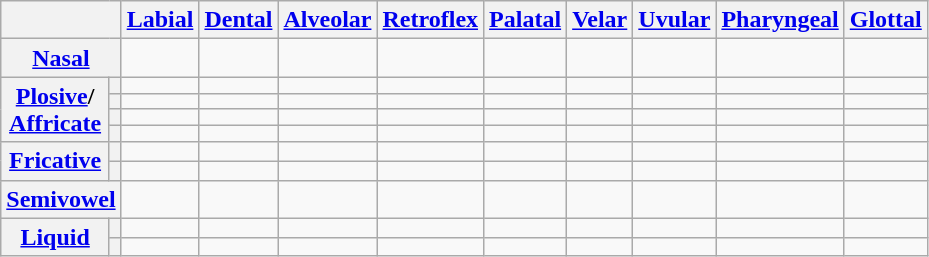<table class="wikitable" style="text-align:center;">
<tr>
<th colspan="2"></th>
<th><a href='#'>Labial</a></th>
<th><a href='#'>Dental</a></th>
<th><a href='#'>Alveolar</a></th>
<th><a href='#'>Retroflex</a></th>
<th><a href='#'>Palatal</a></th>
<th><a href='#'>Velar</a></th>
<th><a href='#'>Uvular</a></th>
<th><a href='#'>Pharyngeal</a></th>
<th><a href='#'>Glottal</a></th>
</tr>
<tr>
<th colspan="2"><a href='#'>Nasal</a></th>
<td></td>
<td></td>
<td></td>
<td></td>
<td></td>
<td></td>
<td></td>
<td></td>
<td></td>
</tr>
<tr>
<th rowspan="4"><a href='#'>Plosive</a>/<br><a href='#'>Affricate</a></th>
<th></th>
<td></td>
<td></td>
<td></td>
<td></td>
<td></td>
<td></td>
<td></td>
<td></td>
<td></td>
</tr>
<tr>
<th></th>
<td></td>
<td></td>
<td></td>
<td></td>
<td></td>
<td></td>
<td></td>
<td></td>
<td></td>
</tr>
<tr>
<th></th>
<td></td>
<td></td>
<td></td>
<td></td>
<td></td>
<td></td>
<td></td>
<td></td>
<td></td>
</tr>
<tr>
<th></th>
<td></td>
<td></td>
<td></td>
<td></td>
<td></td>
<td></td>
<td></td>
<td></td>
<td></td>
</tr>
<tr>
<th rowspan="2"><a href='#'>Fricative</a></th>
<th></th>
<td></td>
<td></td>
<td></td>
<td></td>
<td></td>
<td></td>
<td></td>
<td></td>
<td></td>
</tr>
<tr>
<th></th>
<td></td>
<td></td>
<td></td>
<td></td>
<td></td>
<td></td>
<td></td>
<td></td>
<td></td>
</tr>
<tr>
<th colspan="2"><a href='#'>Semivowel</a></th>
<td></td>
<td></td>
<td></td>
<td></td>
<td></td>
<td></td>
<td></td>
<td></td>
<td></td>
</tr>
<tr>
<th rowspan="2"><a href='#'>Liquid</a></th>
<th></th>
<td></td>
<td></td>
<td></td>
<td></td>
<td></td>
<td></td>
<td></td>
<td></td>
<td></td>
</tr>
<tr>
<th></th>
<td></td>
<td></td>
<td></td>
<td></td>
<td></td>
<td></td>
<td></td>
<td></td>
<td></td>
</tr>
</table>
